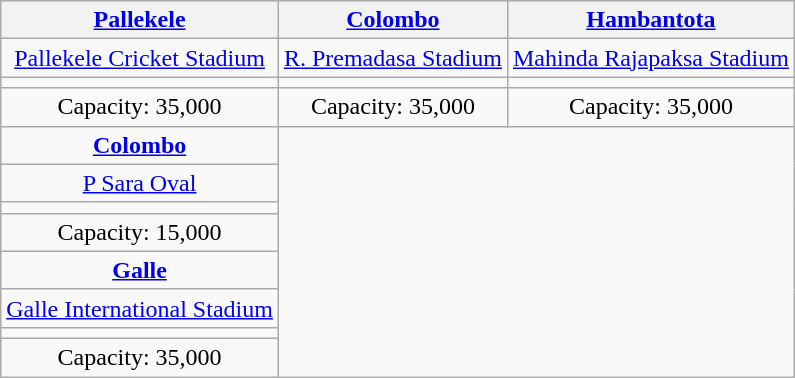<table class="wikitable" style="text-align:center;">
<tr>
<th width:"33%"><a href='#'>Pallekele</a></th>
<th width:"34%"><a href='#'>Colombo</a></th>
<th width:"33%"><a href='#'>Hambantota</a></th>
</tr>
<tr>
<td><a href='#'>Pallekele Cricket Stadium</a></td>
<td><a href='#'>R. Premadasa Stadium</a></td>
<td><a href='#'>Mahinda Rajapaksa Stadium</a></td>
</tr>
<tr>
<td></td>
<td></td>
<td></td>
</tr>
<tr>
<td>Capacity: 35,000</td>
<td>Capacity: 35,000</td>
<td>Capacity: 35,000</td>
</tr>
<tr>
<td><strong><a href='#'>Colombo</a></strong></td>
<td colspan="2" rowspan="8"><br><div></div></td>
</tr>
<tr>
<td><a href='#'>P Sara Oval</a></td>
</tr>
<tr>
<td></td>
</tr>
<tr>
<td>Capacity: 15,000</td>
</tr>
<tr>
<td><strong><a href='#'>Galle</a></strong></td>
</tr>
<tr>
<td><a href='#'>Galle International Stadium</a></td>
</tr>
<tr>
<td></td>
</tr>
<tr>
<td>Capacity: 35,000</td>
</tr>
</table>
